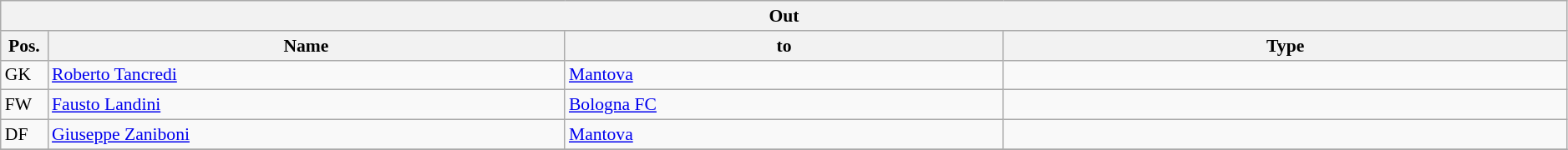<table class="wikitable" style="font-size:90%;width:99%;">
<tr>
<th colspan="4">Out</th>
</tr>
<tr>
<th width=3%>Pos.</th>
<th width=33%>Name</th>
<th width=28%>to</th>
<th width=36%>Type</th>
</tr>
<tr>
<td>GK</td>
<td><a href='#'>Roberto Tancredi</a></td>
<td><a href='#'>Mantova</a></td>
<td></td>
</tr>
<tr>
<td>FW</td>
<td><a href='#'>Fausto Landini</a></td>
<td><a href='#'>Bologna FC</a></td>
<td></td>
</tr>
<tr>
<td>DF</td>
<td><a href='#'>Giuseppe Zaniboni</a></td>
<td><a href='#'>Mantova</a></td>
<td></td>
</tr>
<tr>
</tr>
</table>
